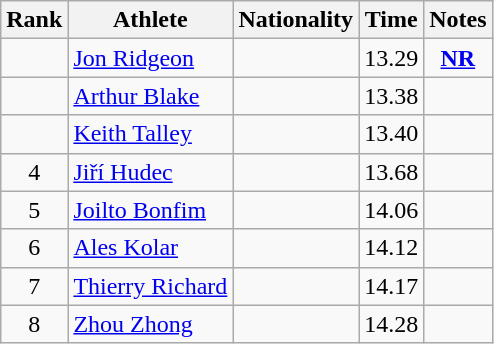<table class="wikitable sortable" style="text-align:center">
<tr>
<th>Rank</th>
<th>Athlete</th>
<th>Nationality</th>
<th>Time</th>
<th>Notes</th>
</tr>
<tr>
<td></td>
<td align=left><a href='#'>Jon Ridgeon</a></td>
<td align=left></td>
<td>13.29</td>
<td><strong><a href='#'>NR</a></strong></td>
</tr>
<tr>
<td></td>
<td align=left><a href='#'>Arthur Blake</a></td>
<td align=left></td>
<td>13.38</td>
<td></td>
</tr>
<tr>
<td></td>
<td align=left><a href='#'>Keith Talley</a></td>
<td align=left></td>
<td>13.40</td>
<td></td>
</tr>
<tr>
<td>4</td>
<td align=left><a href='#'>Jiří Hudec</a></td>
<td align=left></td>
<td>13.68</td>
<td></td>
</tr>
<tr>
<td>5</td>
<td align=left><a href='#'>Joilto Bonfim</a></td>
<td align=left></td>
<td>14.06</td>
<td></td>
</tr>
<tr>
<td>6</td>
<td align=left><a href='#'>Ales Kolar</a></td>
<td align=left></td>
<td>14.12</td>
<td></td>
</tr>
<tr>
<td>7</td>
<td align=left><a href='#'>Thierry Richard</a></td>
<td align=left></td>
<td>14.17</td>
<td></td>
</tr>
<tr>
<td>8</td>
<td align=left><a href='#'>Zhou Zhong</a></td>
<td align=left></td>
<td>14.28</td>
<td></td>
</tr>
</table>
